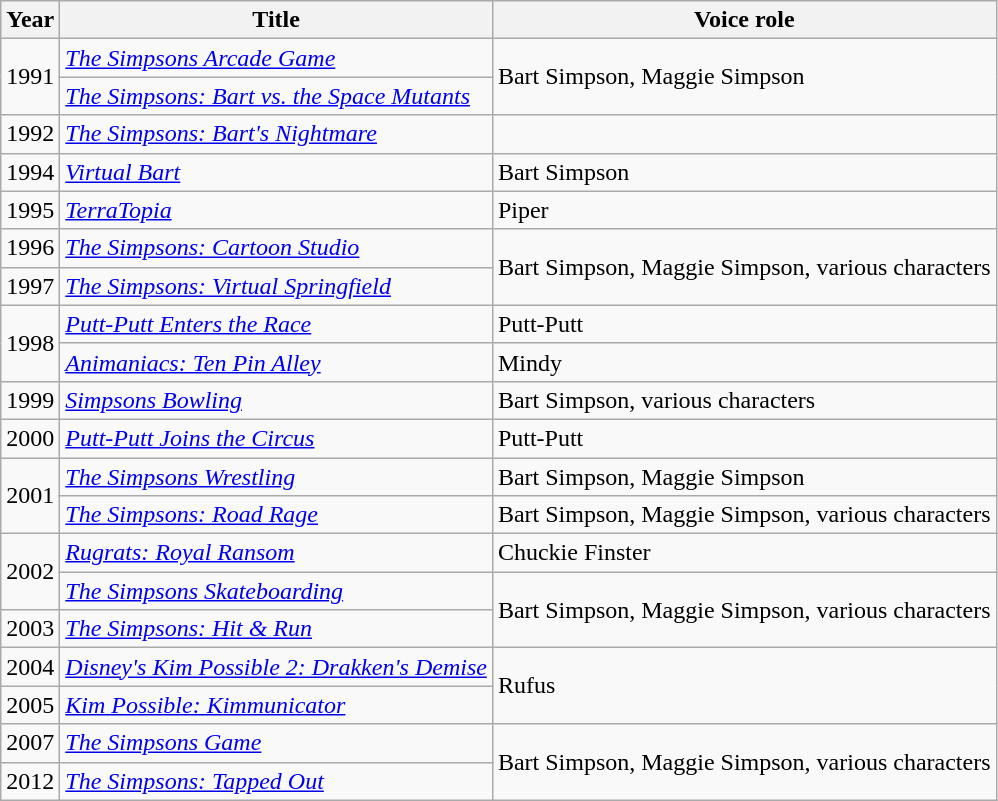<table class="wikitable plainrowheaders sortable">
<tr>
<th scope="col">Year</th>
<th scope="col">Title</th>
<th scope="col">Voice role</th>
</tr>
<tr>
<td rowspan="2" scope="row">1991</td>
<td><em><a href='#'>The Simpsons Arcade Game</a></em></td>
<td rowspan="2">Bart Simpson, Maggie Simpson</td>
</tr>
<tr>
<td><em><a href='#'>The Simpsons: Bart vs. the Space Mutants</a></em></td>
</tr>
<tr>
<td scope="row">1992</td>
<td><em><a href='#'>The Simpsons: Bart's Nightmare</a></em></td>
</tr>
<tr>
<td scope="row">1994</td>
<td><em><a href='#'>Virtual Bart</a></em></td>
<td>Bart Simpson</td>
</tr>
<tr>
<td scope="row">1995</td>
<td><em><a href='#'>TerraTopia</a></em></td>
<td>Piper</td>
</tr>
<tr>
<td scope="row">1996</td>
<td><em><a href='#'>The Simpsons: Cartoon Studio</a></em></td>
<td rowspan="2">Bart Simpson, Maggie Simpson, various characters</td>
</tr>
<tr>
<td scope="row">1997</td>
<td><em><a href='#'>The Simpsons: Virtual Springfield</a></em></td>
</tr>
<tr>
<td rowspan="2" scope="row">1998</td>
<td><em><a href='#'>Putt-Putt Enters the Race</a></em></td>
<td>Putt-Putt</td>
</tr>
<tr>
<td><em><a href='#'>Animaniacs: Ten Pin Alley</a></em></td>
<td>Mindy</td>
</tr>
<tr>
<td scope="row">1999</td>
<td><em><a href='#'>Simpsons Bowling</a></em></td>
<td>Bart Simpson, various characters</td>
</tr>
<tr>
<td scope="row">2000</td>
<td><em><a href='#'>Putt-Putt Joins the Circus</a></em></td>
<td>Putt-Putt</td>
</tr>
<tr>
<td rowspan="2" scope="row">2001</td>
<td><em><a href='#'>The Simpsons Wrestling</a></em></td>
<td>Bart Simpson, Maggie Simpson</td>
</tr>
<tr>
<td><em><a href='#'>The Simpsons: Road Rage</a></em></td>
<td>Bart Simpson, Maggie Simpson, various characters</td>
</tr>
<tr>
<td rowspan="2" scope="row">2002</td>
<td><em><a href='#'>Rugrats: Royal Ransom</a></em></td>
<td>Chuckie Finster</td>
</tr>
<tr>
<td><em><a href='#'>The Simpsons Skateboarding</a></em></td>
<td rowspan="2">Bart Simpson, Maggie Simpson, various characters</td>
</tr>
<tr>
<td scope="row">2003</td>
<td><em><a href='#'>The Simpsons: Hit & Run</a></em></td>
</tr>
<tr>
<td scope="row">2004</td>
<td><em><a href='#'>Disney's Kim Possible 2: Drakken's Demise</a></em></td>
<td rowspan="2">Rufus</td>
</tr>
<tr>
<td scope="row">2005</td>
<td><em><a href='#'>Kim Possible: Kimmunicator</a></em></td>
</tr>
<tr>
<td scope="row">2007</td>
<td><em><a href='#'>The Simpsons Game</a></em></td>
<td rowspan="2">Bart Simpson, Maggie Simpson, various characters</td>
</tr>
<tr>
<td scope="row">2012</td>
<td><em><a href='#'>The Simpsons: Tapped Out</a></em></td>
</tr>
</table>
